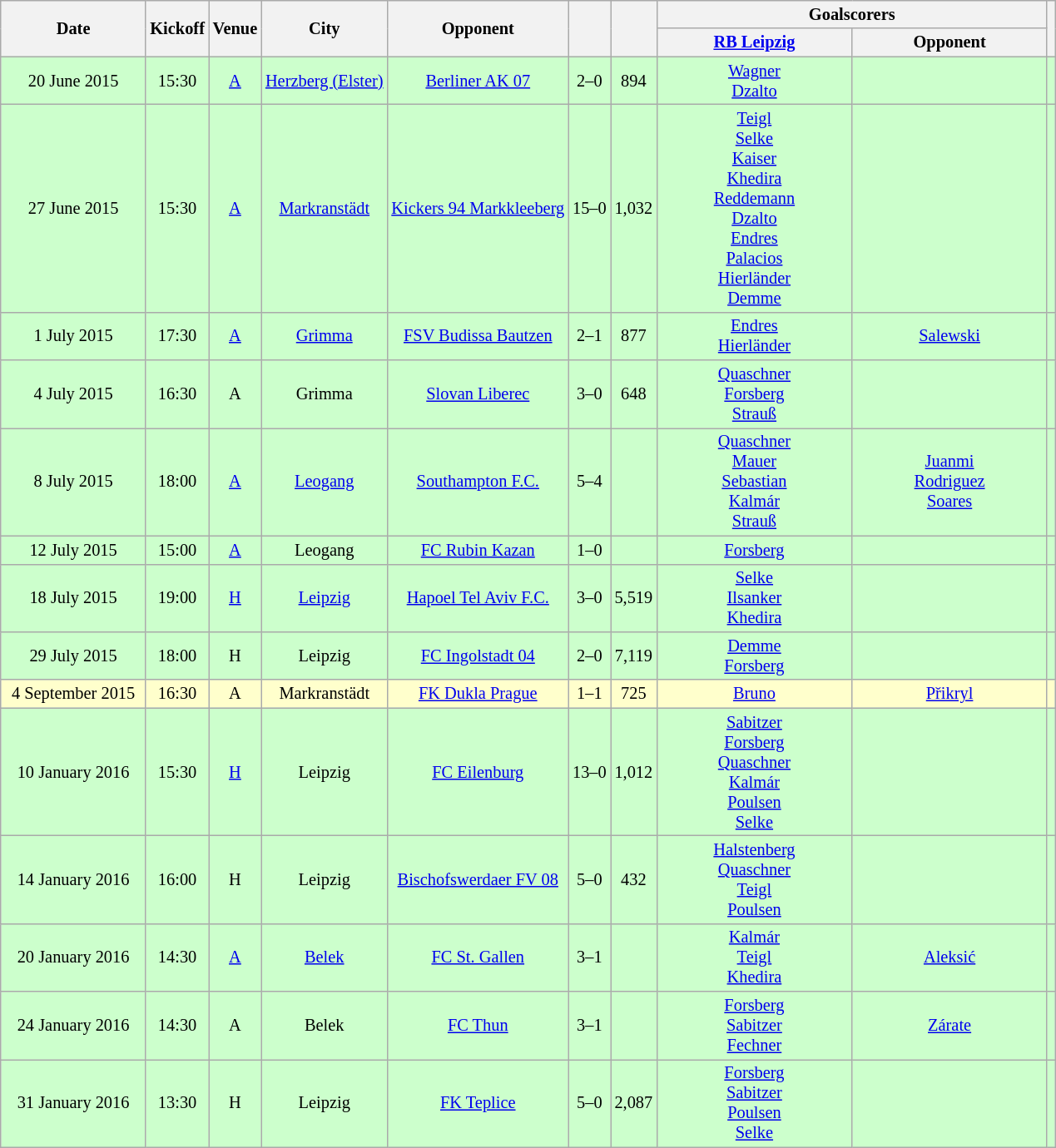<table class="wikitable" Style="text-align: center;font-size:85%">
<tr>
<th rowspan="2" style="width:110px">Date</th>
<th rowspan="2">Kickoff</th>
<th rowspan="2">Venue</th>
<th rowspan="2">City</th>
<th rowspan="2">Opponent</th>
<th rowspan="2"></th>
<th rowspan="2"></th>
<th colspan="2">Goalscorers</th>
<th rowspan="2"></th>
</tr>
<tr>
<th style="width:150px"><a href='#'>RB Leipzig</a></th>
<th style="width:150px">Opponent</th>
</tr>
<tr style="background:#cfc">
<td>20 June 2015</td>
<td>15:30</td>
<td><a href='#'>A</a></td>
<td><a href='#'>Herzberg (Elster)</a></td>
<td><a href='#'>Berliner AK 07</a></td>
<td>2–0</td>
<td>894</td>
<td><a href='#'>Wagner</a> <br><a href='#'>Dzalto</a> </td>
<td></td>
<td></td>
</tr>
<tr style="background:#cfc">
<td>27 June 2015</td>
<td>15:30</td>
<td><a href='#'>A</a></td>
<td><a href='#'>Markranstädt</a></td>
<td><a href='#'>Kickers 94 Markkleeberg</a></td>
<td>15–0</td>
<td>1,032</td>
<td><a href='#'>Teigl</a> <br><a href='#'>Selke</a> <br><a href='#'>Kaiser</a> <br><a href='#'>Khedira</a> <br><a href='#'>Reddemann</a> <br><a href='#'>Dzalto</a>   <br><a href='#'>Endres</a>  <br><a href='#'>Palacios</a> <br><a href='#'>Hierländer</a>  <br><a href='#'>Demme</a> </td>
<td></td>
<td></td>
</tr>
<tr style="background:#cfc">
<td>1 July 2015</td>
<td>17:30</td>
<td><a href='#'>A</a></td>
<td><a href='#'>Grimma</a></td>
<td><a href='#'>FSV Budissa Bautzen</a></td>
<td>2–1</td>
<td>877</td>
<td><a href='#'>Endres</a> <br><a href='#'>Hierländer</a> </td>
<td><a href='#'>Salewski</a> </td>
<td></td>
</tr>
<tr style="background:#cfc">
<td>4 July 2015</td>
<td>16:30</td>
<td>A</td>
<td>Grimma</td>
<td><a href='#'>Slovan Liberec</a></td>
<td>3–0</td>
<td>648</td>
<td><a href='#'>Quaschner</a> <br><a href='#'>Forsberg</a> <br><a href='#'>Strauß</a> </td>
<td></td>
<td></td>
</tr>
<tr style="background:#cfc">
<td>8 July 2015</td>
<td>18:00</td>
<td><a href='#'>A</a></td>
<td><a href='#'>Leogang</a></td>
<td><a href='#'>Southampton F.C.</a></td>
<td>5–4</td>
<td></td>
<td><a href='#'>Quaschner</a> <br><a href='#'>Mauer</a> <br><a href='#'>Sebastian</a> <br><a href='#'>Kalmár</a> <br><a href='#'>Strauß</a> </td>
<td><a href='#'>Juanmi</a> <br><a href='#'>Rodriguez</a>  <br><a href='#'>Soares</a> </td>
<td></td>
</tr>
<tr style="background:#cfc">
<td>12 July 2015</td>
<td>15:00</td>
<td><a href='#'>A</a></td>
<td>Leogang</td>
<td><a href='#'>FC Rubin Kazan</a></td>
<td>1–0</td>
<td></td>
<td><a href='#'>Forsberg</a> </td>
<td></td>
<td></td>
</tr>
<tr style="background:#cfc">
<td>18 July 2015</td>
<td>19:00</td>
<td><a href='#'>H</a></td>
<td><a href='#'>Leipzig</a></td>
<td><a href='#'>Hapoel Tel Aviv F.C.</a></td>
<td>3–0</td>
<td>5,519</td>
<td><a href='#'>Selke</a> <br><a href='#'>Ilsanker</a> <br><a href='#'>Khedira</a> </td>
<td></td>
<td></td>
</tr>
<tr style="background:#cfc">
<td>29 July 2015</td>
<td>18:00</td>
<td>H</td>
<td>Leipzig</td>
<td><a href='#'>FC Ingolstadt 04</a></td>
<td>2–0</td>
<td>7,119</td>
<td><a href='#'>Demme</a> <br><a href='#'>Forsberg</a> </td>
<td></td>
<td></td>
</tr>
<tr style="background:#ffc">
<td>4 September 2015</td>
<td>16:30</td>
<td>A</td>
<td>Markranstädt</td>
<td><a href='#'>FK Dukla Prague</a></td>
<td>1–1</td>
<td>725</td>
<td><a href='#'>Bruno</a> </td>
<td><a href='#'>Přikryl</a> </td>
<td></td>
</tr>
<tr style="background:#cfc">
<td>10 January 2016</td>
<td>15:30</td>
<td><a href='#'>H</a></td>
<td>Leipzig</td>
<td><a href='#'>FC Eilenburg</a></td>
<td>13–0</td>
<td>1,012</td>
<td><a href='#'>Sabitzer</a> <br><a href='#'>Forsberg</a> <br><a href='#'>Quaschner</a> <br><a href='#'>Kalmár</a> <br><a href='#'>Poulsen</a> <br><a href='#'>Selke</a> </td>
<td></td>
<td></td>
</tr>
<tr style="background:#cfc">
<td>14 January 2016</td>
<td>16:00</td>
<td>H</td>
<td>Leipzig</td>
<td><a href='#'>Bischofswerdaer FV 08</a></td>
<td>5–0</td>
<td>432</td>
<td><a href='#'>Halstenberg</a> <br><a href='#'>Quaschner</a> <br><a href='#'>Teigl</a> <br><a href='#'>Poulsen</a> </td>
<td></td>
<td></td>
</tr>
<tr style="background:#cfc">
<td>20 January 2016</td>
<td>14:30</td>
<td><a href='#'>A</a></td>
<td><a href='#'>Belek</a></td>
<td><a href='#'>FC St. Gallen</a></td>
<td>3–1</td>
<td></td>
<td><a href='#'>Kalmár</a> <br><a href='#'>Teigl</a> <br><a href='#'>Khedira</a> </td>
<td><a href='#'>Aleksić</a> </td>
<td></td>
</tr>
<tr style="background:#cfc">
<td>24 January 2016</td>
<td>14:30</td>
<td>A</td>
<td>Belek</td>
<td><a href='#'>FC Thun</a></td>
<td>3–1</td>
<td></td>
<td><a href='#'>Forsberg</a> <br><a href='#'>Sabitzer</a> <br><a href='#'>Fechner</a> </td>
<td><a href='#'>Zárate</a> </td>
<td></td>
</tr>
<tr style="background:#cfc">
<td>31 January 2016</td>
<td>13:30</td>
<td>H</td>
<td>Leipzig</td>
<td><a href='#'>FK Teplice</a></td>
<td>5–0</td>
<td>2,087</td>
<td><a href='#'>Forsberg</a> <br><a href='#'>Sabitzer</a> <br><a href='#'>Poulsen</a> <br><a href='#'>Selke</a> </td>
<td></td>
<td></td>
</tr>
</table>
